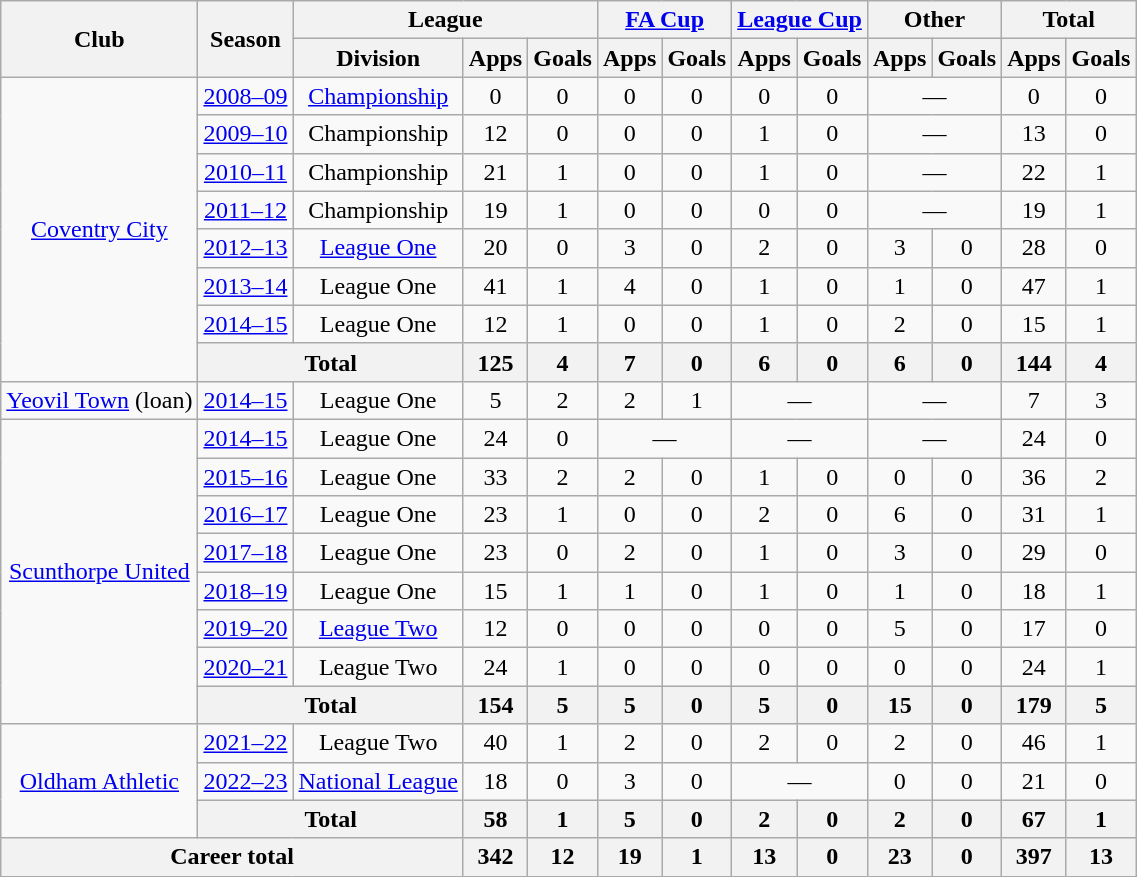<table class=wikitable style="text-align: center">
<tr>
<th rowspan=2>Club</th>
<th rowspan=2>Season</th>
<th colspan=3>League</th>
<th colspan=2><a href='#'>FA Cup</a></th>
<th colspan=2><a href='#'>League Cup</a></th>
<th colspan=2>Other</th>
<th colspan=2>Total</th>
</tr>
<tr>
<th>Division</th>
<th>Apps</th>
<th>Goals</th>
<th>Apps</th>
<th>Goals</th>
<th>Apps</th>
<th>Goals</th>
<th>Apps</th>
<th>Goals</th>
<th>Apps</th>
<th>Goals</th>
</tr>
<tr>
<td rowspan=8><a href='#'>Coventry City</a></td>
<td><a href='#'>2008–09</a></td>
<td><a href='#'>Championship</a></td>
<td>0</td>
<td>0</td>
<td>0</td>
<td>0</td>
<td>0</td>
<td>0</td>
<td colspan=2>—</td>
<td>0</td>
<td>0</td>
</tr>
<tr>
<td><a href='#'>2009–10</a></td>
<td>Championship</td>
<td>12</td>
<td>0</td>
<td>0</td>
<td>0</td>
<td>1</td>
<td>0</td>
<td colspan=2>—</td>
<td>13</td>
<td>0</td>
</tr>
<tr>
<td><a href='#'>2010–11</a></td>
<td>Championship</td>
<td>21</td>
<td>1</td>
<td>0</td>
<td>0</td>
<td>1</td>
<td>0</td>
<td colspan=2>—</td>
<td>22</td>
<td>1</td>
</tr>
<tr>
<td><a href='#'>2011–12</a></td>
<td>Championship</td>
<td>19</td>
<td>1</td>
<td>0</td>
<td>0</td>
<td>0</td>
<td>0</td>
<td colspan=2>—</td>
<td>19</td>
<td>1</td>
</tr>
<tr>
<td><a href='#'>2012–13</a></td>
<td><a href='#'>League One</a></td>
<td>20</td>
<td>0</td>
<td>3</td>
<td>0</td>
<td>2</td>
<td>0</td>
<td>3</td>
<td>0</td>
<td>28</td>
<td>0</td>
</tr>
<tr>
<td><a href='#'>2013–14</a></td>
<td>League One</td>
<td>41</td>
<td>1</td>
<td>4</td>
<td>0</td>
<td>1</td>
<td>0</td>
<td>1</td>
<td>0</td>
<td>47</td>
<td>1</td>
</tr>
<tr>
<td><a href='#'>2014–15</a></td>
<td>League One</td>
<td>12</td>
<td>1</td>
<td>0</td>
<td>0</td>
<td>1</td>
<td>0</td>
<td>2</td>
<td>0</td>
<td>15</td>
<td>1</td>
</tr>
<tr>
<th colspan=2>Total</th>
<th>125</th>
<th>4</th>
<th>7</th>
<th>0</th>
<th>6</th>
<th>0</th>
<th>6</th>
<th>0</th>
<th>144</th>
<th>4</th>
</tr>
<tr>
<td><a href='#'>Yeovil Town</a> (loan)</td>
<td><a href='#'>2014–15</a></td>
<td>League One</td>
<td>5</td>
<td>2</td>
<td>2</td>
<td>1</td>
<td colspan=2>—</td>
<td colspan=2>—</td>
<td>7</td>
<td>3</td>
</tr>
<tr>
<td rowspan=8><a href='#'>Scunthorpe United</a></td>
<td><a href='#'>2014–15</a></td>
<td>League One</td>
<td>24</td>
<td>0</td>
<td colspan=2>—</td>
<td colspan=2>—</td>
<td colspan=2>—</td>
<td>24</td>
<td>0</td>
</tr>
<tr>
<td><a href='#'>2015–16</a></td>
<td>League One</td>
<td>33</td>
<td>2</td>
<td>2</td>
<td>0</td>
<td>1</td>
<td>0</td>
<td>0</td>
<td>0</td>
<td>36</td>
<td>2</td>
</tr>
<tr>
<td><a href='#'>2016–17</a></td>
<td>League One</td>
<td>23</td>
<td>1</td>
<td>0</td>
<td>0</td>
<td>2</td>
<td>0</td>
<td>6</td>
<td>0</td>
<td>31</td>
<td>1</td>
</tr>
<tr>
<td><a href='#'>2017–18</a></td>
<td>League One</td>
<td>23</td>
<td>0</td>
<td>2</td>
<td>0</td>
<td>1</td>
<td>0</td>
<td>3</td>
<td>0</td>
<td>29</td>
<td>0</td>
</tr>
<tr>
<td><a href='#'>2018–19</a></td>
<td>League One</td>
<td>15</td>
<td>1</td>
<td>1</td>
<td>0</td>
<td>1</td>
<td>0</td>
<td>1</td>
<td>0</td>
<td>18</td>
<td>1</td>
</tr>
<tr>
<td><a href='#'>2019–20</a></td>
<td><a href='#'>League Two</a></td>
<td>12</td>
<td>0</td>
<td>0</td>
<td>0</td>
<td>0</td>
<td>0</td>
<td>5</td>
<td>0</td>
<td>17</td>
<td>0</td>
</tr>
<tr>
<td><a href='#'>2020–21</a></td>
<td>League Two</td>
<td>24</td>
<td>1</td>
<td>0</td>
<td>0</td>
<td>0</td>
<td>0</td>
<td>0</td>
<td>0</td>
<td>24</td>
<td>1</td>
</tr>
<tr>
<th colspan=2>Total</th>
<th>154</th>
<th>5</th>
<th>5</th>
<th>0</th>
<th>5</th>
<th>0</th>
<th>15</th>
<th>0</th>
<th>179</th>
<th>5</th>
</tr>
<tr>
<td rowspan="3"><a href='#'>Oldham Athletic</a></td>
<td><a href='#'>2021–22</a></td>
<td>League Two</td>
<td>40</td>
<td>1</td>
<td>2</td>
<td>0</td>
<td>2</td>
<td>0</td>
<td>2</td>
<td>0</td>
<td>46</td>
<td>1</td>
</tr>
<tr>
<td><a href='#'>2022–23</a></td>
<td><a href='#'>National League</a></td>
<td>18</td>
<td>0</td>
<td>3</td>
<td>0</td>
<td colspan="2">—</td>
<td>0</td>
<td>0</td>
<td>21</td>
<td>0</td>
</tr>
<tr>
<th colspan="2">Total</th>
<th>58</th>
<th>1</th>
<th>5</th>
<th>0</th>
<th>2</th>
<th>0</th>
<th>2</th>
<th>0</th>
<th>67</th>
<th>1</th>
</tr>
<tr>
<th colspan=3>Career total</th>
<th>342</th>
<th>12</th>
<th>19</th>
<th>1</th>
<th>13</th>
<th>0</th>
<th>23</th>
<th>0</th>
<th>397</th>
<th>13</th>
</tr>
</table>
